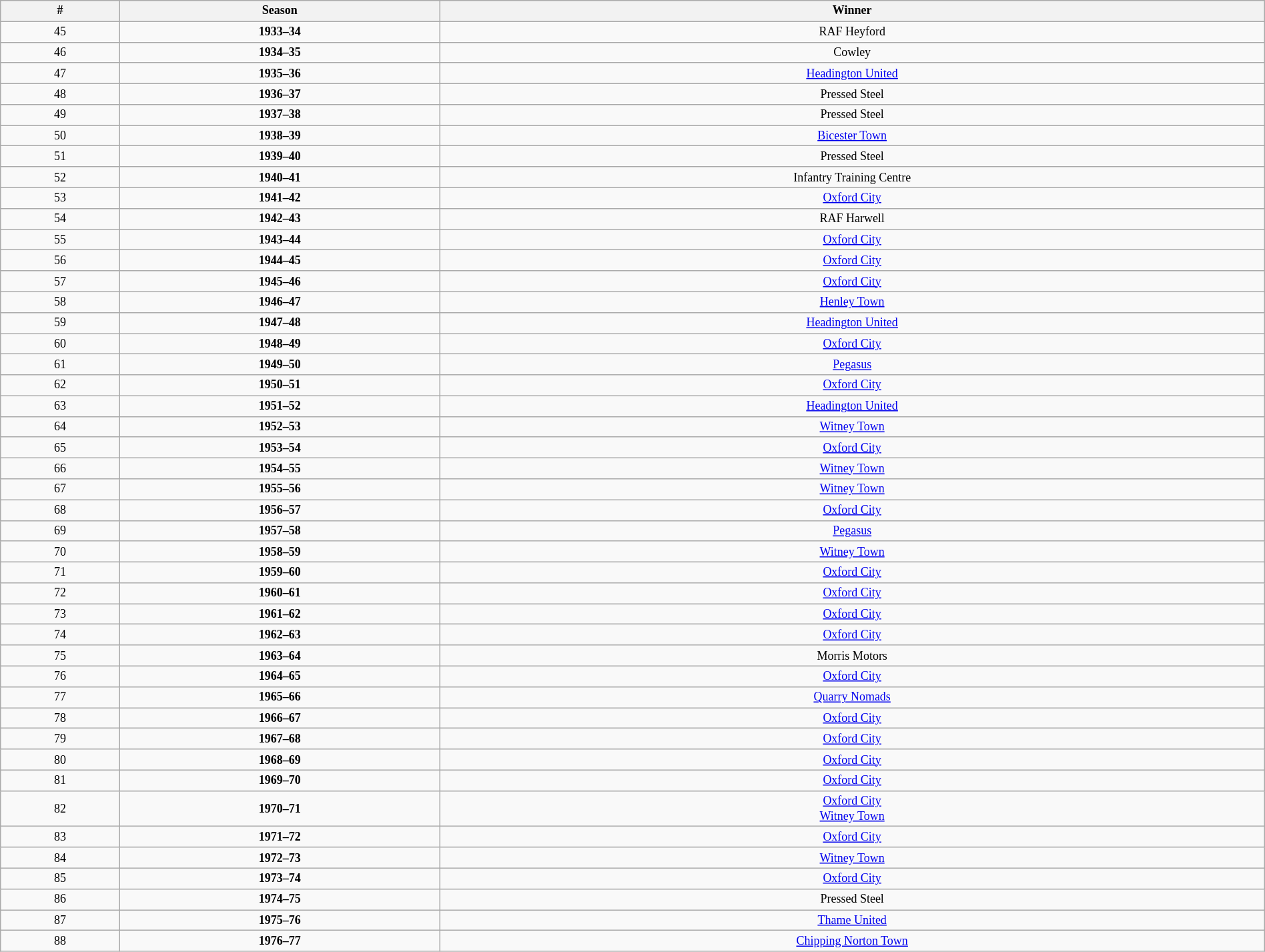<table class="wikitable" style="text-align: center; width: 100%; font-size: 12px">
<tr>
<th><strong>#</strong></th>
<th><strong>Season</strong></th>
<th><strong>Winner</strong></th>
</tr>
<tr>
<td>45</td>
<td><strong>1933–34</strong></td>
<td>RAF Heyford</td>
</tr>
<tr>
<td>46</td>
<td><strong>1934–35</strong></td>
<td>Cowley</td>
</tr>
<tr>
<td>47</td>
<td><strong>1935–36</strong></td>
<td><a href='#'>Headington United</a></td>
</tr>
<tr>
<td>48</td>
<td><strong>1936–37</strong></td>
<td>Pressed Steel</td>
</tr>
<tr>
<td>49</td>
<td><strong>1937–38</strong></td>
<td>Pressed Steel</td>
</tr>
<tr>
<td>50</td>
<td><strong>1938–39</strong></td>
<td><a href='#'>Bicester Town</a></td>
</tr>
<tr>
<td>51</td>
<td><strong>1939–40</strong></td>
<td>Pressed Steel</td>
</tr>
<tr>
<td>52</td>
<td><strong>1940–41</strong></td>
<td>Infantry Training Centre</td>
</tr>
<tr>
<td>53</td>
<td><strong>1941–42</strong></td>
<td><a href='#'>Oxford City</a></td>
</tr>
<tr>
<td>54</td>
<td><strong>1942–43</strong></td>
<td>RAF Harwell</td>
</tr>
<tr>
<td>55</td>
<td><strong>1943–44</strong></td>
<td><a href='#'>Oxford City</a></td>
</tr>
<tr>
<td>56</td>
<td><strong>1944–45</strong></td>
<td><a href='#'>Oxford City</a></td>
</tr>
<tr>
<td>57</td>
<td><strong>1945–46</strong></td>
<td><a href='#'>Oxford City</a></td>
</tr>
<tr>
<td>58</td>
<td><strong>1946–47</strong></td>
<td><a href='#'>Henley Town</a></td>
</tr>
<tr>
<td>59</td>
<td><strong>1947–48</strong></td>
<td><a href='#'>Headington United</a></td>
</tr>
<tr>
<td>60</td>
<td><strong>1948–49</strong></td>
<td><a href='#'>Oxford City</a></td>
</tr>
<tr>
<td>61</td>
<td><strong>1949–50</strong></td>
<td><a href='#'>Pegasus</a></td>
</tr>
<tr>
<td>62</td>
<td><strong>1950–51</strong></td>
<td><a href='#'>Oxford City</a></td>
</tr>
<tr>
<td>63</td>
<td><strong>1951–52</strong></td>
<td><a href='#'>Headington United</a></td>
</tr>
<tr>
<td>64</td>
<td><strong>1952–53</strong></td>
<td><a href='#'>Witney Town</a></td>
</tr>
<tr>
<td>65</td>
<td><strong>1953–54</strong></td>
<td><a href='#'>Oxford City</a></td>
</tr>
<tr>
<td>66</td>
<td><strong>1954–55</strong></td>
<td><a href='#'>Witney Town</a></td>
</tr>
<tr>
<td>67</td>
<td><strong>1955–56</strong></td>
<td><a href='#'>Witney Town</a></td>
</tr>
<tr>
<td>68</td>
<td><strong>1956–57</strong></td>
<td><a href='#'>Oxford City</a></td>
</tr>
<tr>
<td>69</td>
<td><strong>1957–58</strong></td>
<td><a href='#'>Pegasus</a></td>
</tr>
<tr>
<td>70</td>
<td><strong>1958–59</strong></td>
<td><a href='#'>Witney Town</a></td>
</tr>
<tr>
<td>71</td>
<td><strong>1959–60</strong></td>
<td><a href='#'>Oxford City</a></td>
</tr>
<tr>
<td>72</td>
<td><strong>1960–61</strong></td>
<td><a href='#'>Oxford City</a></td>
</tr>
<tr>
<td>73</td>
<td><strong>1961–62</strong></td>
<td><a href='#'>Oxford City</a></td>
</tr>
<tr>
<td>74</td>
<td><strong>1962–63</strong></td>
<td><a href='#'>Oxford City</a></td>
</tr>
<tr>
<td>75</td>
<td><strong>1963–64</strong></td>
<td>Morris Motors</td>
</tr>
<tr>
<td>76</td>
<td><strong>1964–65</strong></td>
<td><a href='#'>Oxford City</a></td>
</tr>
<tr>
<td>77</td>
<td><strong>1965–66</strong></td>
<td><a href='#'>Quarry Nomads</a></td>
</tr>
<tr>
<td>78</td>
<td><strong>1966–67</strong></td>
<td><a href='#'>Oxford City</a></td>
</tr>
<tr>
<td>79</td>
<td><strong>1967–68</strong></td>
<td><a href='#'>Oxford City</a></td>
</tr>
<tr>
<td>80</td>
<td><strong>1968–69</strong></td>
<td><a href='#'>Oxford City</a></td>
</tr>
<tr>
<td>81</td>
<td><strong>1969–70</strong></td>
<td><a href='#'>Oxford City</a></td>
</tr>
<tr>
<td>82</td>
<td><strong>1970–71</strong></td>
<td><a href='#'>Oxford City</a><br><a href='#'>Witney Town</a></td>
</tr>
<tr>
<td>83</td>
<td><strong>1971–72</strong></td>
<td><a href='#'>Oxford City</a></td>
</tr>
<tr>
<td>84</td>
<td><strong>1972–73</strong></td>
<td><a href='#'>Witney Town</a></td>
</tr>
<tr>
<td>85</td>
<td><strong>1973–74</strong></td>
<td><a href='#'>Oxford City</a></td>
</tr>
<tr>
<td>86</td>
<td><strong>1974–75</strong></td>
<td>Pressed Steel</td>
</tr>
<tr>
<td>87</td>
<td><strong>1975–76</strong></td>
<td><a href='#'>Thame United</a></td>
</tr>
<tr>
<td>88</td>
<td><strong>1976–77</strong></td>
<td><a href='#'>Chipping Norton Town</a></td>
</tr>
</table>
